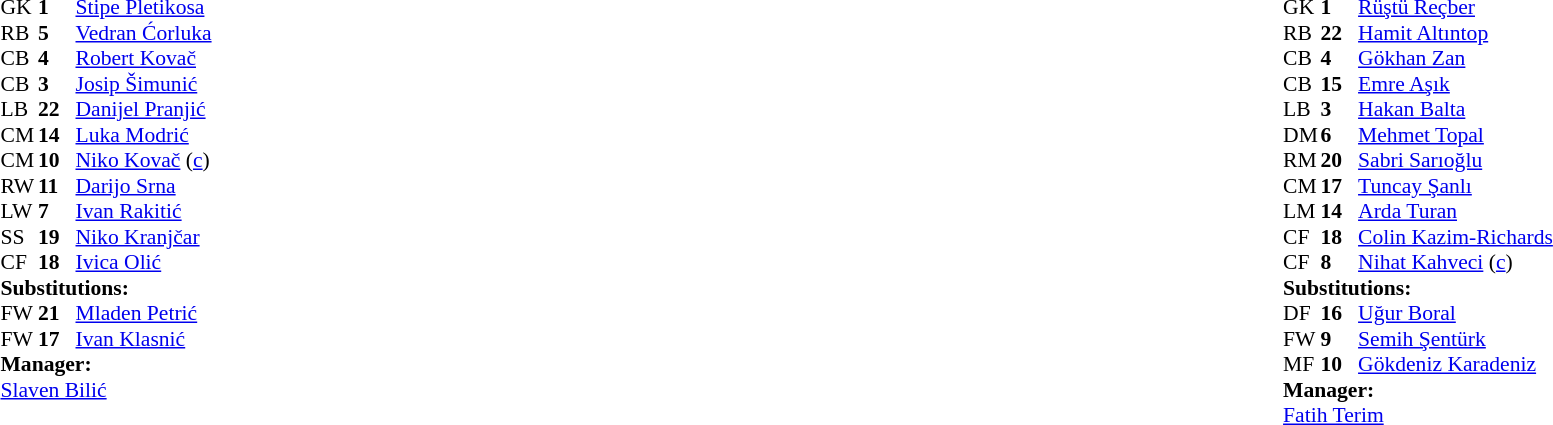<table style="width:100%;">
<tr>
<td style="vertical-align:top; width:40%;"><br><table style="font-size:90%" cellspacing="0" cellpadding="0">
<tr>
<th width="25"></th>
<th width="25"></th>
</tr>
<tr>
<td>GK</td>
<td><strong>1</strong></td>
<td><a href='#'>Stipe Pletikosa</a></td>
</tr>
<tr>
<td>RB</td>
<td><strong>5</strong></td>
<td><a href='#'>Vedran Ćorluka</a></td>
</tr>
<tr>
<td>CB</td>
<td><strong>4</strong></td>
<td><a href='#'>Robert Kovač</a></td>
</tr>
<tr>
<td>CB</td>
<td><strong>3</strong></td>
<td><a href='#'>Josip Šimunić</a></td>
</tr>
<tr>
<td>LB</td>
<td><strong>22</strong></td>
<td><a href='#'>Danijel Pranjić</a></td>
</tr>
<tr>
<td>CM</td>
<td><strong>14</strong></td>
<td><a href='#'>Luka Modrić</a></td>
</tr>
<tr>
<td>CM</td>
<td><strong>10</strong></td>
<td><a href='#'>Niko Kovač</a> (<a href='#'>c</a>)</td>
</tr>
<tr>
<td>RW</td>
<td><strong>11</strong></td>
<td><a href='#'>Darijo Srna</a></td>
</tr>
<tr>
<td>LW</td>
<td><strong>7</strong></td>
<td><a href='#'>Ivan Rakitić</a></td>
</tr>
<tr>
<td>SS</td>
<td><strong>19</strong></td>
<td><a href='#'>Niko Kranjčar</a></td>
<td></td>
<td></td>
</tr>
<tr>
<td>CF</td>
<td><strong>18</strong></td>
<td><a href='#'>Ivica Olić</a></td>
<td></td>
<td></td>
</tr>
<tr>
<td colspan=3><strong>Substitutions:</strong></td>
</tr>
<tr>
<td>FW</td>
<td><strong>21</strong></td>
<td><a href='#'>Mladen Petrić</a></td>
<td></td>
<td></td>
</tr>
<tr>
<td>FW</td>
<td><strong>17</strong></td>
<td><a href='#'>Ivan Klasnić</a></td>
<td></td>
<td></td>
</tr>
<tr>
<td colspan=3><strong>Manager:</strong></td>
</tr>
<tr>
<td colspan=3><a href='#'>Slaven Bilić</a></td>
</tr>
</table>
</td>
<td valign="top"></td>
<td style="vertical-align:top; width:50%;"><br><table style="font-size:90%; margin:auto;" cellspacing="0" cellpadding="0">
<tr>
<th width=25></th>
<th width=25></th>
</tr>
<tr>
<td>GK</td>
<td><strong>1</strong></td>
<td><a href='#'>Rüştü Reçber</a></td>
</tr>
<tr>
<td>RB</td>
<td><strong>22</strong></td>
<td><a href='#'>Hamit Altıntop</a></td>
</tr>
<tr>
<td>CB</td>
<td><strong>4</strong></td>
<td><a href='#'>Gökhan Zan</a></td>
</tr>
<tr>
<td>CB</td>
<td><strong>15</strong></td>
<td><a href='#'>Emre Aşık</a></td>
<td></td>
</tr>
<tr>
<td>LB</td>
<td><strong>3</strong></td>
<td><a href='#'>Hakan Balta</a></td>
</tr>
<tr>
<td>DM</td>
<td><strong>6</strong></td>
<td><a href='#'>Mehmet Topal</a></td>
<td></td>
<td></td>
</tr>
<tr>
<td>RM</td>
<td><strong>20</strong></td>
<td><a href='#'>Sabri Sarıoğlu</a></td>
</tr>
<tr>
<td>CM</td>
<td><strong>17</strong></td>
<td><a href='#'>Tuncay Şanlı</a></td>
<td></td>
</tr>
<tr>
<td>LM</td>
<td><strong>14</strong></td>
<td><a href='#'>Arda Turan</a></td>
<td></td>
</tr>
<tr>
<td>CF</td>
<td><strong>18</strong></td>
<td><a href='#'>Colin Kazim-Richards</a></td>
<td></td>
<td></td>
</tr>
<tr>
<td>CF</td>
<td><strong>8</strong></td>
<td><a href='#'>Nihat Kahveci</a> (<a href='#'>c</a>)</td>
<td></td>
<td></td>
</tr>
<tr>
<td colspan=3><strong>Substitutions:</strong></td>
</tr>
<tr>
<td>DF</td>
<td><strong>16</strong></td>
<td><a href='#'>Uğur Boral</a></td>
<td></td>
<td></td>
</tr>
<tr>
<td>FW</td>
<td><strong>9</strong></td>
<td><a href='#'>Semih Şentürk</a></td>
<td></td>
<td></td>
</tr>
<tr>
<td>MF</td>
<td><strong>10</strong></td>
<td><a href='#'>Gökdeniz Karadeniz</a></td>
<td></td>
<td></td>
</tr>
<tr>
<td colspan=3><strong>Manager:</strong></td>
</tr>
<tr>
<td colspan=3><a href='#'>Fatih Terim</a></td>
</tr>
</table>
</td>
</tr>
</table>
